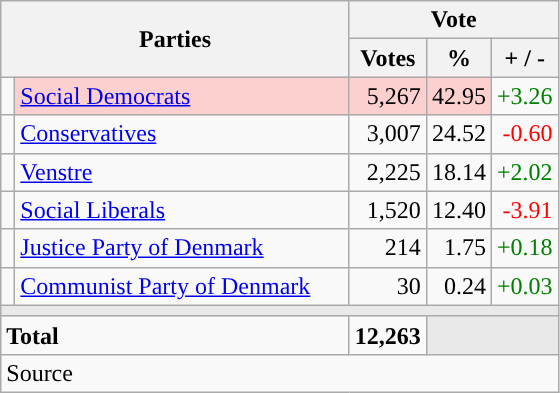<table class="wikitable" style="text-align:right;">
<tr>
<th style="text-align:centre;" rowspan="2" colspan="2" width="225">Parties</th>
<th colspan="3">Vote</th>
</tr>
<tr>
<th width="15">Votes</th>
<th width="15">%</th>
<th width="15">+ / -</th>
</tr>
<tr>
<td width="2" style="color:inherit;background:"></td>
<td bgcolor=#fbd0ce  align="left"><a href='#'>Social Democrats</a></td>
<td bgcolor=#fbd0ce>5,267</td>
<td bgcolor=#fbd0ce>42.95</td>
<td style=color:green;>+3.26</td>
</tr>
<tr>
<td width="2" style="color:inherit;background:"></td>
<td align="left"><a href='#'>Conservatives</a></td>
<td>3,007</td>
<td>24.52</td>
<td style=color:red;>-0.60</td>
</tr>
<tr>
<td width="2" style="color:inherit;background:"></td>
<td align="left"><a href='#'>Venstre</a></td>
<td>2,225</td>
<td>18.14</td>
<td style=color:green;>+2.02</td>
</tr>
<tr>
<td width="2" style="color:inherit;background:"></td>
<td align="left"><a href='#'>Social Liberals</a></td>
<td>1,520</td>
<td>12.40</td>
<td style=color:red;>-3.91</td>
</tr>
<tr>
<td width="2" style="color:inherit;background:"></td>
<td align="left"><a href='#'>Justice Party of Denmark</a></td>
<td>214</td>
<td>1.75</td>
<td style=color:green;>+0.18</td>
</tr>
<tr>
<td width="2" style="color:inherit;background:"></td>
<td align="left"><a href='#'>Communist Party of Denmark</a></td>
<td>30</td>
<td>0.24</td>
<td style=color:green;>+0.03</td>
</tr>
<tr>
<td colspan="7" bgcolor="#E9E9E9"></td>
</tr>
<tr>
<td align="left" colspan="2"><strong>Total</strong></td>
<td><strong>12,263</strong></td>
<td bgcolor="#E9E9E9" colspan="2"></td>
</tr>
<tr>
<td align="left" colspan="6">Source</td>
</tr>
</table>
